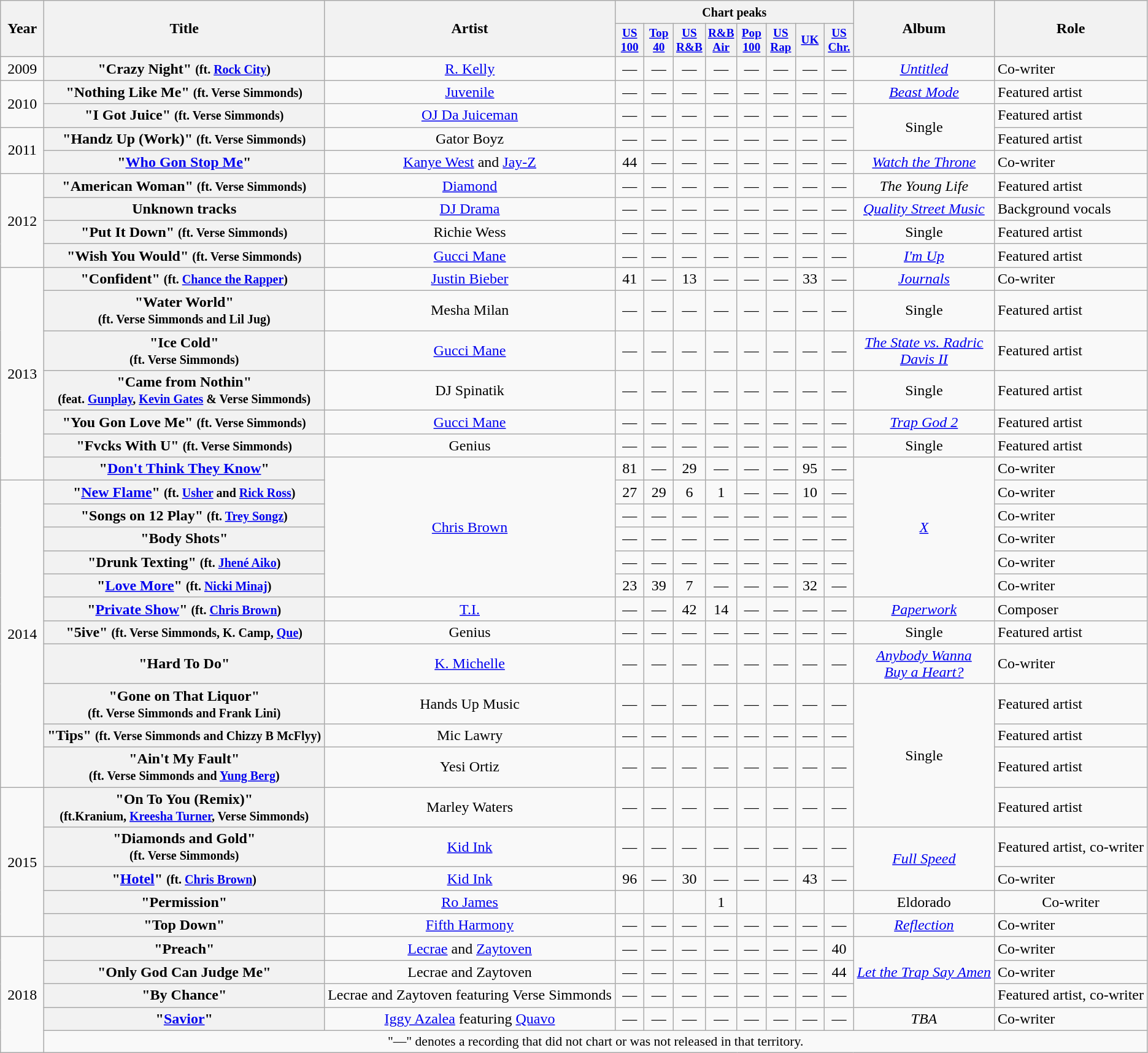<table class="wikitable plainrowheaders" style="text-align:center;">
<tr>
<th scope="col" rowspan="2" style="width:2.5em;">Year</th>
<th scope="col" rowspan="2">Title</th>
<th scope="col" rowspan="2">Artist</th>
<th scope="col" colspan="8"><small>Chart peaks</small></th>
<th scope="col" rowspan="2">Album</th>
<th scope="col" rowspan="2">Role</th>
</tr>
<tr>
<th style="width:2em;font-size:80%;"><a href='#'>US<br>100</a></th>
<th style="width:2em;font-size:80%;"><a href='#'>Top<br>40</a></th>
<th style="width:2em;font-size:80%;"><a href='#'>US<br>R&B</a></th>
<th style="width:2em;font-size:80%;"><a href='#'>R&B<br>Air</a></th>
<th style="width:2em;font-size:80%;"><a href='#'>Pop<br>100</a></th>
<th style="width:2em;font-size:80%;"><a href='#'>US<br>Rap</a></th>
<th style="width:2em;font-size:80%;"><a href='#'>UK</a></th>
<th style="width:2em;font-size:80%;"><a href='#'>US<br>Chr.</a></th>
</tr>
<tr>
<td>2009</td>
<th scope="row">"Crazy Night" <small>(ft. <a href='#'>Rock City</a>)</small></th>
<td><a href='#'>R. Kelly</a></td>
<td>—</td>
<td>—</td>
<td>—</td>
<td>—</td>
<td>—</td>
<td>—</td>
<td>—</td>
<td>—</td>
<td><em><a href='#'>Untitled</a></em></td>
<td align=left>Co-writer</td>
</tr>
<tr>
<td rowspan="2">2010</td>
<th scope="row">"Nothing Like Me" <small>(ft. Verse Simmonds)</small></th>
<td><a href='#'>Juvenile</a></td>
<td>—</td>
<td>—</td>
<td>—</td>
<td>—</td>
<td>—</td>
<td>—</td>
<td>—</td>
<td>—</td>
<td><em><a href='#'>Beast Mode</a></em></td>
<td align=left>Featured artist</td>
</tr>
<tr>
<th scope="row">"I Got Juice" <small>(ft. Verse Simmonds)</small></th>
<td><a href='#'>OJ Da Juiceman</a></td>
<td>—</td>
<td>—</td>
<td>—</td>
<td>—</td>
<td>—</td>
<td>—</td>
<td>—</td>
<td>—</td>
<td rowspan="2">Single</td>
<td align=left>Featured artist</td>
</tr>
<tr>
<td rowspan="2">2011</td>
<th scope="row">"Handz Up (Work)" <small>(ft. Verse Simmonds)</small></th>
<td>Gator Boyz</td>
<td>—</td>
<td>—</td>
<td>—</td>
<td>—</td>
<td>—</td>
<td>—</td>
<td>—</td>
<td>—</td>
<td align=left>Featured artist</td>
</tr>
<tr>
<th scope="row">"<a href='#'>Who Gon Stop Me</a>"</th>
<td><a href='#'>Kanye West</a> and <a href='#'>Jay-Z</a></td>
<td>44</td>
<td>—</td>
<td>—</td>
<td>—</td>
<td>—</td>
<td>—</td>
<td>—</td>
<td>—</td>
<td><em><a href='#'>Watch the Throne</a></em></td>
<td align=left>Co-writer</td>
</tr>
<tr>
<td rowspan="4">2012</td>
<th scope="row">"American Woman" <small>(ft. Verse Simmonds)</small></th>
<td><a href='#'>Diamond</a></td>
<td>—</td>
<td>—</td>
<td>—</td>
<td>—</td>
<td>—</td>
<td>—</td>
<td>—</td>
<td>—</td>
<td><em>The Young Life</em></td>
<td align=left>Featured artist</td>
</tr>
<tr>
<th scope="row">Unknown tracks</th>
<td><a href='#'>DJ Drama</a></td>
<td>—</td>
<td>—</td>
<td>—</td>
<td>—</td>
<td>—</td>
<td>—</td>
<td>—</td>
<td>—</td>
<td><em><a href='#'>Quality Street Music</a></em></td>
<td align=left>Background vocals</td>
</tr>
<tr>
<th scope="row">"Put It Down" <small>(ft. Verse Simmonds)</small></th>
<td>Richie Wess</td>
<td>—</td>
<td>—</td>
<td>—</td>
<td>—</td>
<td>—</td>
<td>—</td>
<td>—</td>
<td>—</td>
<td>Single</td>
<td align=left>Featured artist</td>
</tr>
<tr>
<th scope="row">"Wish You Would" <small>(ft. Verse Simmonds)</small></th>
<td><a href='#'>Gucci Mane</a></td>
<td>—</td>
<td>—</td>
<td>—</td>
<td>—</td>
<td>—</td>
<td>—</td>
<td>—</td>
<td>—</td>
<td><em><a href='#'>I'm Up</a></em></td>
<td align=left>Featured artist</td>
</tr>
<tr>
<td rowspan="7">2013</td>
<th scope="row">"Confident" <small>(ft. <a href='#'>Chance the Rapper</a>)</small></th>
<td><a href='#'>Justin Bieber</a></td>
<td>41</td>
<td>—</td>
<td>13</td>
<td>—</td>
<td>—</td>
<td>—</td>
<td>33</td>
<td>—</td>
<td><em><a href='#'>Journals</a></em></td>
<td align=left>Co-writer</td>
</tr>
<tr>
<th scope="row">"Water World"<br><small>(ft. Verse Simmonds and Lil Jug)</small></th>
<td>Mesha Milan</td>
<td>—</td>
<td>—</td>
<td>—</td>
<td>—</td>
<td>—</td>
<td>—</td>
<td>—</td>
<td>—</td>
<td>Single</td>
<td align=left>Featured artist</td>
</tr>
<tr>
<th scope="row">"Ice Cold"<br><small>(ft. Verse Simmonds)</small></th>
<td><a href='#'>Gucci Mane</a></td>
<td>—</td>
<td>—</td>
<td>—</td>
<td>—</td>
<td>—</td>
<td>—</td>
<td>—</td>
<td>—</td>
<td><em><a href='#'>The State vs. Radric<br>Davis II</a></em></td>
<td align=left>Featured artist</td>
</tr>
<tr>
<th scope="row">"Came from Nothin"<br><small>(feat. <a href='#'>Gunplay</a>, <a href='#'>Kevin Gates</a> & Verse Simmonds)</small></th>
<td>DJ Spinatik</td>
<td>—</td>
<td>—</td>
<td>—</td>
<td>—</td>
<td>—</td>
<td>—</td>
<td>—</td>
<td>—</td>
<td>Single</td>
<td align=left>Featured artist</td>
</tr>
<tr>
<th scope="row">"You Gon Love Me" <small>(ft. Verse Simmonds)</small></th>
<td><a href='#'>Gucci Mane</a></td>
<td>—</td>
<td>—</td>
<td>—</td>
<td>—</td>
<td>—</td>
<td>—</td>
<td>—</td>
<td>—</td>
<td><em><a href='#'>Trap God 2</a></em></td>
<td align=left>Featured artist</td>
</tr>
<tr>
<th scope="row">"Fvcks With U" <small>(ft. Verse Simmonds)</small></th>
<td>Genius</td>
<td>—</td>
<td>—</td>
<td>—</td>
<td>—</td>
<td>—</td>
<td>—</td>
<td>—</td>
<td>—</td>
<td>Single</td>
<td align=left>Featured artist</td>
</tr>
<tr>
<th scope="row">"<a href='#'>Don't Think They Know</a>"</th>
<td rowspan="6"><a href='#'>Chris Brown</a></td>
<td>81</td>
<td>—</td>
<td>29</td>
<td>—</td>
<td>—</td>
<td>—</td>
<td>95</td>
<td>—</td>
<td rowspan="6"><em><a href='#'>X</a></em></td>
<td align=left>Co-writer</td>
</tr>
<tr>
<td rowspan="11">2014</td>
<th scope="row">"<a href='#'>New Flame</a>" <small>(ft. <a href='#'>Usher</a> and <a href='#'>Rick Ross</a>)</small></th>
<td>27</td>
<td>29</td>
<td>6</td>
<td>1</td>
<td>—</td>
<td>—</td>
<td>10</td>
<td>—</td>
<td align=left>Co-writer</td>
</tr>
<tr>
<th scope="row">"Songs on 12 Play" <small>(ft. <a href='#'>Trey Songz</a>)</small></th>
<td>—</td>
<td>—</td>
<td>—</td>
<td>—</td>
<td>—</td>
<td>—</td>
<td>—</td>
<td>—</td>
<td align=left>Co-writer</td>
</tr>
<tr>
<th scope="row">"Body Shots"</th>
<td>—</td>
<td>—</td>
<td>—</td>
<td>—</td>
<td>—</td>
<td>—</td>
<td>—</td>
<td>—</td>
<td align=left>Co-writer</td>
</tr>
<tr>
<th scope="row">"Drunk Texting" <small>(ft. <a href='#'>Jhené Aiko</a>)</small></th>
<td>—</td>
<td>—</td>
<td>—</td>
<td>—</td>
<td>—</td>
<td>—</td>
<td>—</td>
<td>—</td>
<td align=left>Co-writer</td>
</tr>
<tr>
<th scope="row">"<a href='#'>Love More</a>" <small>(ft. <a href='#'>Nicki Minaj</a>)</small></th>
<td>23</td>
<td>39</td>
<td>7</td>
<td>—</td>
<td>—</td>
<td>—</td>
<td>32</td>
<td>—</td>
<td align=left>Co-writer</td>
</tr>
<tr>
<th scope="row">"<a href='#'>Private Show</a>" <small>(ft. <a href='#'>Chris Brown</a>)</small></th>
<td><a href='#'>T.I.</a></td>
<td>—</td>
<td>—</td>
<td>42</td>
<td>14</td>
<td>—</td>
<td>—</td>
<td>—</td>
<td>—</td>
<td><em><a href='#'>Paperwork</a></em></td>
<td align=left>Composer</td>
</tr>
<tr>
<th scope="row">"5ive" <small>(ft. Verse Simmonds, K. Camp, <a href='#'>Que</a>)</small></th>
<td>Genius</td>
<td>—</td>
<td>—</td>
<td>—</td>
<td>—</td>
<td>—</td>
<td>—</td>
<td>—</td>
<td>—</td>
<td>Single</td>
<td align=left>Featured artist</td>
</tr>
<tr>
<th scope="row">"Hard To Do"</th>
<td><a href='#'>K. Michelle</a></td>
<td>—</td>
<td>—</td>
<td>—</td>
<td>—</td>
<td>—</td>
<td>—</td>
<td>—</td>
<td>—</td>
<td><em><a href='#'>Anybody Wanna<br>Buy a Heart?</a></em></td>
<td align=left>Co-writer</td>
</tr>
<tr>
<th scope="row">"Gone on That Liquor"<br><small>(ft. Verse Simmonds and Frank Lini)</small></th>
<td>Hands Up Music</td>
<td>—</td>
<td>—</td>
<td>—</td>
<td>—</td>
<td>—</td>
<td>—</td>
<td>—</td>
<td>—</td>
<td rowspan="4">Single</td>
<td align=left>Featured artist</td>
</tr>
<tr>
<th scope="row">"Tips" <small>(ft. Verse Simmonds and Chizzy B McFlyy)</small></th>
<td>Mic Lawry</td>
<td>—</td>
<td>—</td>
<td>—</td>
<td>—</td>
<td>—</td>
<td>—</td>
<td>—</td>
<td>—</td>
<td align=left>Featured artist</td>
</tr>
<tr>
<th scope="row">"Ain't My Fault"<br><small>(ft. Verse Simmonds and <a href='#'>Yung Berg</a>)</small></th>
<td>Yesi Ortiz</td>
<td>—</td>
<td>—</td>
<td>—</td>
<td>—</td>
<td>—</td>
<td>—</td>
<td>—</td>
<td>—</td>
<td align=left>Featured artist</td>
</tr>
<tr>
<td rowspan="5">2015</td>
<th scope="row">"On To You (Remix)"<br><small>(ft.Kranium, <a href='#'>Kreesha Turner</a>, Verse Simmonds)</small></th>
<td>Marley Waters</td>
<td>—</td>
<td>—</td>
<td>—</td>
<td>—</td>
<td>—</td>
<td>—</td>
<td>—</td>
<td>—</td>
<td align=left>Featured artist</td>
</tr>
<tr>
<th scope="row">"Diamonds and Gold"<br><small>(ft. Verse Simmonds)</small></th>
<td><a href='#'>Kid Ink</a></td>
<td>—</td>
<td>—</td>
<td>—</td>
<td>—</td>
<td>—</td>
<td>—</td>
<td>—</td>
<td>—</td>
<td rowspan="2"><em><a href='#'>Full Speed</a></em></td>
<td align=left>Featured artist, co-writer</td>
</tr>
<tr>
<th scope="row">"<a href='#'>Hotel</a>" <small>(ft. <a href='#'>Chris Brown</a>)</small></th>
<td><a href='#'>Kid Ink</a></td>
<td>96</td>
<td>—</td>
<td>30</td>
<td>—</td>
<td>—</td>
<td>—</td>
<td>43</td>
<td>—</td>
<td align=left>Co-writer</td>
</tr>
<tr>
<th scope="row">"Permission"</th>
<td><a href='#'>Ro James</a></td>
<td></td>
<td></td>
<td></td>
<td>1</td>
<td></td>
<td></td>
<td></td>
<td></td>
<td>Eldorado</td>
<td>Co-writer</td>
</tr>
<tr>
<th scope="row">"Top Down"</th>
<td><a href='#'>Fifth Harmony</a></td>
<td>—</td>
<td>—</td>
<td>—</td>
<td>—</td>
<td>—</td>
<td>—</td>
<td>—</td>
<td>—</td>
<td><em><a href='#'>Reflection</a></em></td>
<td align=left>Co-writer</td>
</tr>
<tr>
<td rowspan="5">2018</td>
<th scope="row">"Preach"</th>
<td><a href='#'>Lecrae</a> and <a href='#'>Zaytoven</a></td>
<td>—</td>
<td>—</td>
<td>—</td>
<td>—</td>
<td>—</td>
<td>—</td>
<td>—</td>
<td>40</td>
<td rowspan="3"><em><a href='#'>Let the Trap Say Amen</a></em></td>
<td align=left>Co-writer</td>
</tr>
<tr>
<th scope="row">"Only God Can Judge Me"</th>
<td>Lecrae and Zaytoven</td>
<td>—</td>
<td>—</td>
<td>—</td>
<td>—</td>
<td>—</td>
<td>—</td>
<td>—</td>
<td>44</td>
<td align=left>Co-writer</td>
</tr>
<tr>
<th scope="row">"By Chance"</th>
<td>Lecrae and Zaytoven featuring Verse Simmonds</td>
<td>—</td>
<td>—</td>
<td>—</td>
<td>—</td>
<td>—</td>
<td>—</td>
<td>—</td>
<td>—</td>
<td align=left>Featured artist, co-writer</td>
</tr>
<tr>
<th scope="row">"<a href='#'>Savior</a>"</th>
<td><a href='#'>Iggy Azalea</a> featuring <a href='#'>Quavo</a></td>
<td>—</td>
<td>—</td>
<td>—</td>
<td>—</td>
<td>—</td>
<td>—</td>
<td>—</td>
<td>—</td>
<td><em>TBA</em></td>
<td align=left>Co-writer</td>
</tr>
<tr>
<td colspan="14" style="font-size:90%">"—" denotes a recording that did not chart or was not released in that territory.</td>
</tr>
</table>
